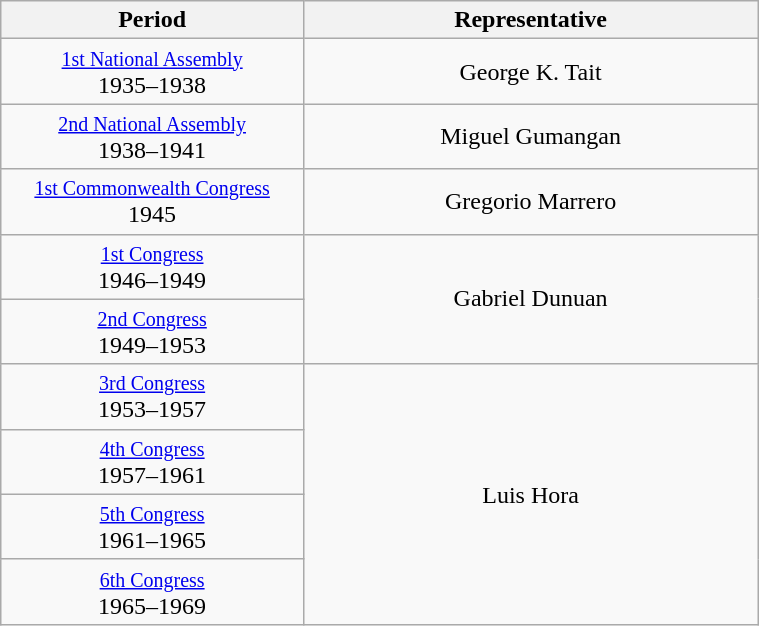<table class="wikitable" style="text-align:center; width:40%;">
<tr>
<th width="40%">Period</th>
<th>Representative</th>
</tr>
<tr>
<td><small><a href='#'>1st National Assembly</a></small><br>1935–1938</td>
<td>George K. Tait</td>
</tr>
<tr>
<td><small><a href='#'>2nd National Assembly</a></small><br>1938–1941</td>
<td>Miguel Gumangan</td>
</tr>
<tr>
<td><small><a href='#'>1st Commonwealth Congress</a></small><br>1945</td>
<td>Gregorio Marrero</td>
</tr>
<tr>
<td><small><a href='#'>1st Congress</a></small><br>1946–1949</td>
<td rowspan="2">Gabriel Dunuan</td>
</tr>
<tr>
<td><small><a href='#'>2nd Congress</a></small><br>1949–1953</td>
</tr>
<tr>
<td><small><a href='#'>3rd Congress</a></small><br>1953–1957</td>
<td rowspan="4">Luis Hora</td>
</tr>
<tr>
<td><small><a href='#'>4th Congress</a></small><br>1957–1961</td>
</tr>
<tr>
<td><small><a href='#'>5th Congress</a></small><br>1961–1965</td>
</tr>
<tr>
<td><small><a href='#'>6th Congress</a></small><br>1965–1969</td>
</tr>
</table>
